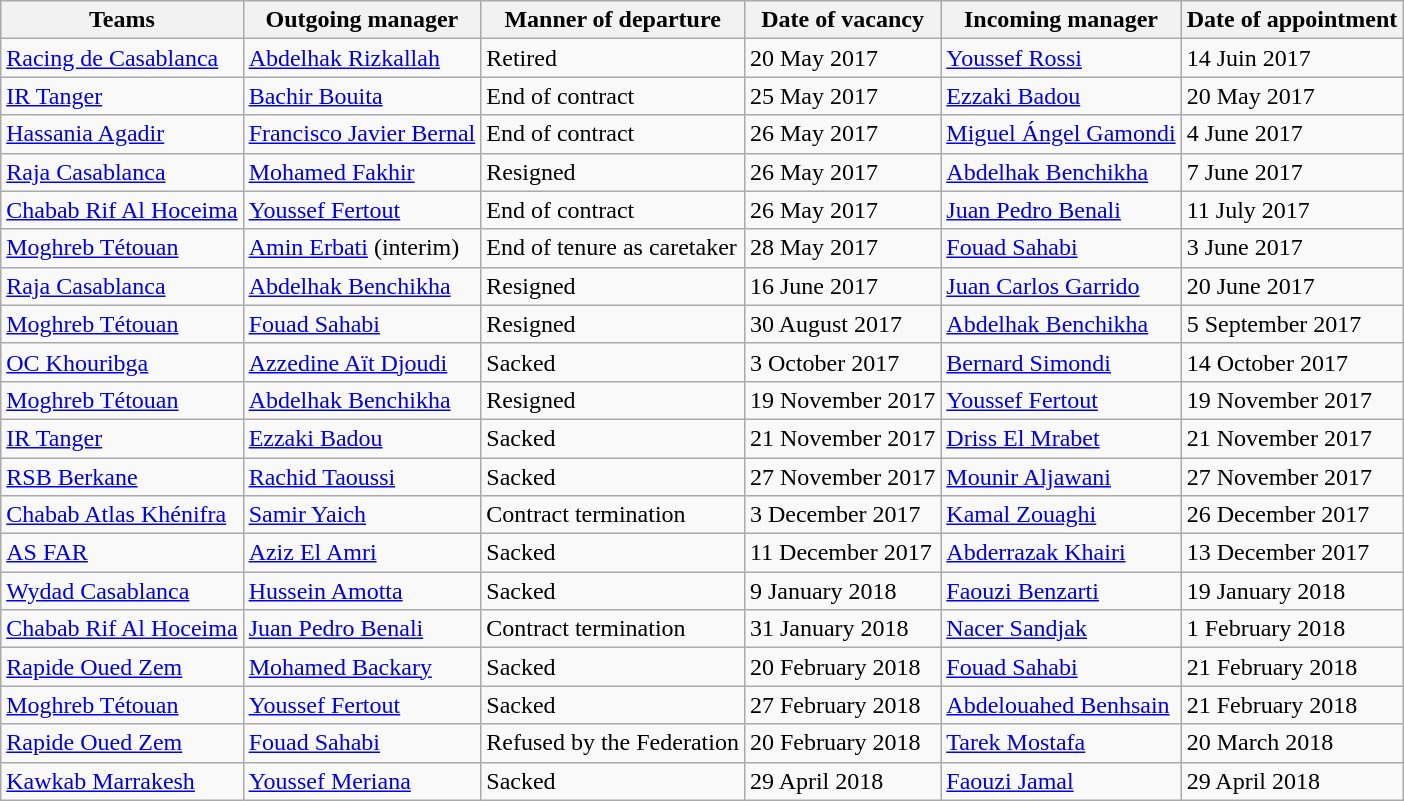<table class="wikitable">
<tr>
<th>Teams</th>
<th>Outgoing manager</th>
<th>Manner of departure</th>
<th>Date of vacancy</th>
<th>Incoming manager</th>
<th>Date of appointment</th>
</tr>
<tr>
<td><a href='#'>Racing de Casablanca</a></td>
<td> <a href='#'>Abdelhak Rizkallah</a></td>
<td>Retired</td>
<td>20 May 2017</td>
<td> <a href='#'>Youssef Rossi</a></td>
<td>14 Juin 2017</td>
</tr>
<tr>
<td><a href='#'>IR Tanger</a></td>
<td> <a href='#'>Bachir Bouita</a></td>
<td>End of contract</td>
<td>25 May 2017</td>
<td> <a href='#'>Ezzaki Badou</a></td>
<td>20 May 2017</td>
</tr>
<tr>
<td><a href='#'>Hassania Agadir</a></td>
<td> <a href='#'>Francisco Javier Bernal</a></td>
<td>End of contract</td>
<td>26 May 2017</td>
<td> <a href='#'>Miguel Ángel Gamondi</a></td>
<td>4 June 2017</td>
</tr>
<tr>
<td><a href='#'>Raja Casablanca</a></td>
<td> <a href='#'>Mohamed Fakhir</a></td>
<td>Resigned</td>
<td>26 May 2017</td>
<td> <a href='#'>Abdelhak Benchikha</a></td>
<td>7 June 2017</td>
</tr>
<tr>
<td><a href='#'>Chabab Rif Al Hoceima</a></td>
<td> <a href='#'>Youssef Fertout</a></td>
<td>End of contract</td>
<td>26 May 2017</td>
<td> <a href='#'>Juan Pedro Benali</a></td>
<td>11 July 2017</td>
</tr>
<tr>
<td><a href='#'>Moghreb Tétouan</a></td>
<td> <a href='#'>Amin Erbati</a> (interim)</td>
<td>End of tenure as caretaker</td>
<td>28 May 2017</td>
<td> <a href='#'>Fouad Sahabi</a></td>
<td>3 June 2017</td>
</tr>
<tr>
<td><a href='#'>Raja Casablanca</a></td>
<td> <a href='#'>Abdelhak Benchikha</a></td>
<td>Resigned</td>
<td>16 June 2017</td>
<td> <a href='#'>Juan Carlos Garrido</a></td>
<td>20 June 2017</td>
</tr>
<tr>
<td><a href='#'>Moghreb Tétouan</a></td>
<td> <a href='#'>Fouad Sahabi</a></td>
<td>Resigned</td>
<td>30 August 2017</td>
<td> <a href='#'>Abdelhak Benchikha</a></td>
<td>5 September 2017</td>
</tr>
<tr>
<td><a href='#'>OC Khouribga</a></td>
<td> <a href='#'>Azzedine Aït Djoudi</a></td>
<td>Sacked</td>
<td>3 October 2017</td>
<td> <a href='#'>Bernard Simondi</a></td>
<td>14 October 2017</td>
</tr>
<tr>
<td><a href='#'>Moghreb Tétouan</a></td>
<td> <a href='#'>Abdelhak Benchikha</a></td>
<td>Resigned</td>
<td>19 November 2017</td>
<td> <a href='#'>Youssef Fertout</a></td>
<td>19 November 2017</td>
</tr>
<tr>
<td><a href='#'>IR Tanger</a></td>
<td> <a href='#'>Ezzaki Badou</a></td>
<td>Sacked</td>
<td>21 November 2017</td>
<td> <a href='#'>Driss El Mrabet</a></td>
<td>21 November 2017</td>
</tr>
<tr>
<td><a href='#'>RSB Berkane</a></td>
<td> <a href='#'>Rachid Taoussi</a></td>
<td>Sacked</td>
<td>27 November 2017</td>
<td> <a href='#'>Mounir Aljawani</a></td>
<td>27 November 2017</td>
</tr>
<tr>
<td><a href='#'>Chabab Atlas Khénifra</a></td>
<td> <a href='#'>Samir Yaich</a></td>
<td>Contract termination</td>
<td>3 December 2017</td>
<td> <a href='#'>Kamal Zouaghi</a></td>
<td>26 December 2017</td>
</tr>
<tr>
<td><a href='#'>AS FAR</a></td>
<td> <a href='#'>Aziz El Amri</a></td>
<td>Sacked</td>
<td>11 December 2017</td>
<td> <a href='#'>Abderrazak Khairi</a></td>
<td>13 December 2017</td>
</tr>
<tr>
<td><a href='#'>Wydad Casablanca</a></td>
<td> <a href='#'>Hussein Amotta</a></td>
<td>Sacked</td>
<td>9 January 2018</td>
<td> <a href='#'>Faouzi Benzarti</a></td>
<td>19 January 2018</td>
</tr>
<tr>
<td><a href='#'>Chabab Rif Al Hoceima</a></td>
<td> <a href='#'>Juan Pedro Benali</a></td>
<td>Contract termination</td>
<td>31 January 2018</td>
<td> <a href='#'>Nacer Sandjak</a></td>
<td>1 February 2018</td>
</tr>
<tr>
<td><a href='#'>Rapide Oued Zem</a></td>
<td> <a href='#'>Mohamed Backary</a></td>
<td>Sacked</td>
<td>20 February 2018</td>
<td> <a href='#'>Fouad Sahabi</a></td>
<td>21 February 2018</td>
</tr>
<tr>
<td><a href='#'>Moghreb Tétouan</a></td>
<td> <a href='#'>Youssef Fertout</a></td>
<td>Sacked</td>
<td>27 February 2018</td>
<td> <a href='#'>Abdelouahed Benhsain</a></td>
<td>21 February 2018</td>
</tr>
<tr>
<td><a href='#'>Rapide Oued Zem</a></td>
<td> <a href='#'>Fouad Sahabi</a></td>
<td>Refused by the Federation</td>
<td>20 February 2018</td>
<td> <a href='#'>Tarek Mostafa</a></td>
<td>20 March 2018</td>
</tr>
<tr>
<td><a href='#'>Kawkab Marrakesh</a></td>
<td> <a href='#'>Youssef Meriana</a></td>
<td>Sacked</td>
<td>29 April 2018</td>
<td> <a href='#'>Faouzi Jamal</a></td>
<td>29 April 2018</td>
</tr>
</table>
